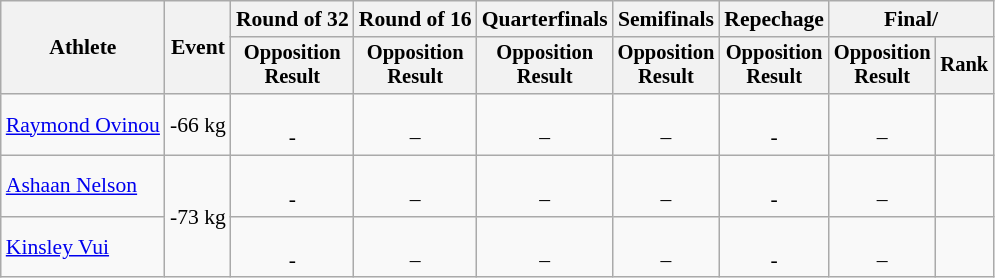<table class="wikitable" style="font-size:90%;">
<tr>
<th rowspan=2>Athlete</th>
<th rowspan=2>Event</th>
<th>Round of 32</th>
<th>Round of 16</th>
<th>Quarterfinals</th>
<th>Semifinals</th>
<th>Repechage</th>
<th colspan=2>Final/</th>
</tr>
<tr style="font-size:95%">
<th>Opposition<br>Result</th>
<th>Opposition<br>Result</th>
<th>Opposition<br>Result</th>
<th>Opposition<br>Result</th>
<th>Opposition<br>Result</th>
<th>Opposition<br>Result</th>
<th>Rank</th>
</tr>
<tr align=center>
<td align=left><a href='#'>Raymond Ovinou</a></td>
<td align=left>-66 kg</td>
<td><br> -</td>
<td><br> –</td>
<td><br> –</td>
<td><br> –</td>
<td><br> -</td>
<td><br> –</td>
<td></td>
</tr>
<tr align=center>
<td align=left><a href='#'>Ashaan Nelson</a></td>
<td align=left rowspan=2>-73 kg</td>
<td><br> -</td>
<td><br> –</td>
<td><br> –</td>
<td><br> –</td>
<td><br> -</td>
<td><br> –</td>
<td></td>
</tr>
<tr align=center>
<td align=left><a href='#'>Kinsley Vui</a></td>
<td><br> -</td>
<td><br> –</td>
<td><br> –</td>
<td><br> –</td>
<td><br> -</td>
<td><br> –</td>
<td></td>
</tr>
</table>
